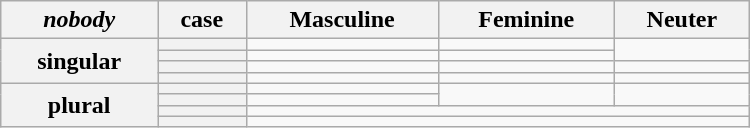<table class="wikitable" style="text-align:center;" width=500px>
<tr>
<th><em>nobody</em></th>
<th>case</th>
<th>Masculine</th>
<th>Feminine</th>
<th>Neuter</th>
</tr>
<tr>
<th rowspan=4>singular</th>
<th></th>
<td></td>
<td></td>
<td rowspan="2"></td>
</tr>
<tr>
<th></th>
<td></td>
<td></td>
</tr>
<tr>
<th></th>
<td></td>
<td></td>
<td></td>
</tr>
<tr>
<th></th>
<td></td>
<td></td>
<td></td>
</tr>
<tr>
<th rowspan=4>plural</th>
<th></th>
<td></td>
<td rowspan="2"></td>
<td rowspan="2"></td>
</tr>
<tr>
<th></th>
<td></td>
</tr>
<tr>
<th></th>
<td colspan=3></td>
</tr>
<tr>
<th></th>
<td colspan=3></td>
</tr>
</table>
